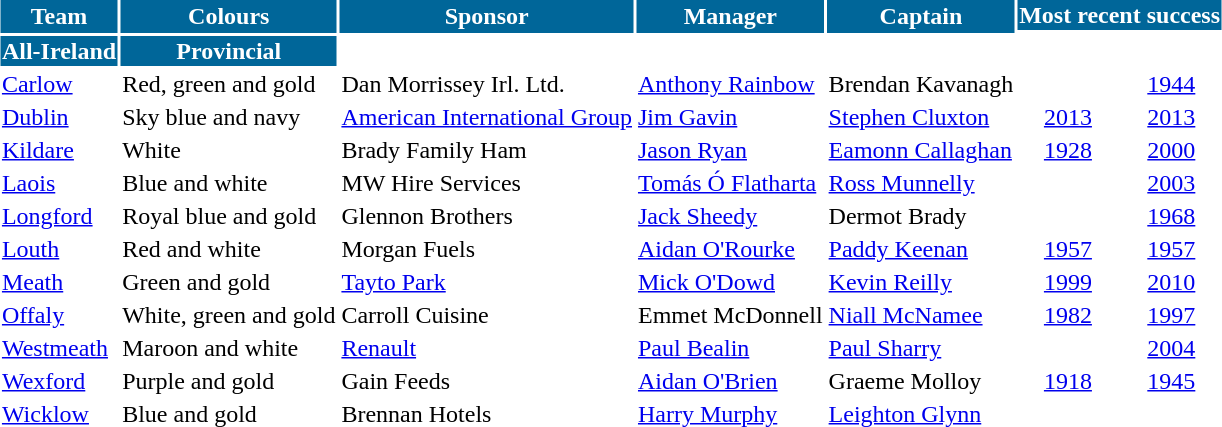<table style="margin: 1em auto;" cellpadding="1" 1px #aaa 90%;">
<tr style="background:#069; color:white;">
<th rowspan="2">Team</th>
<th rowspan="2">Colours</th>
<th rowspan="2">Sponsor</th>
<th rowspan="2">Manager</th>
<th rowspan="2">Captain</th>
<th colspan="2">Most recent success</th>
</tr>
<tr>
</tr>
<tr style="background:#069; color:white;">
<th>All-Ireland</th>
<th>Provincial</th>
</tr>
<tr>
<td><a href='#'>Carlow</a></td>
<td> Red, green and gold</td>
<td>Dan Morrissey Irl. Ltd.</td>
<td><a href='#'>Anthony Rainbow</a></td>
<td>Brendan Kavanagh</td>
<td></td>
<td style="text-align:center;"><a href='#'>1944</a></td>
</tr>
<tr>
<td><a href='#'>Dublin</a></td>
<td> Sky blue and navy</td>
<td><a href='#'>American International Group</a></td>
<td><a href='#'>Jim Gavin</a></td>
<td><a href='#'>Stephen Cluxton</a></td>
<td style="text-align:center;"><a href='#'>2013</a></td>
<td style="text-align:center;"><a href='#'>2013</a></td>
</tr>
<tr>
<td><a href='#'>Kildare</a></td>
<td> White</td>
<td>Brady Family Ham</td>
<td><a href='#'>Jason Ryan</a></td>
<td><a href='#'>Eamonn Callaghan</a></td>
<td style="text-align:center;"><a href='#'>1928</a></td>
<td style="text-align:center;"><a href='#'>2000</a></td>
</tr>
<tr>
<td><a href='#'>Laois</a></td>
<td> Blue and white</td>
<td>MW Hire Services</td>
<td><a href='#'>Tomás Ó Flatharta</a></td>
<td><a href='#'>Ross Munnelly</a></td>
<td></td>
<td style="text-align:center;"><a href='#'>2003</a></td>
</tr>
<tr>
<td><a href='#'>Longford</a></td>
<td> Royal blue and gold</td>
<td>Glennon Brothers</td>
<td><a href='#'>Jack Sheedy</a></td>
<td>Dermot Brady</td>
<td></td>
<td style="text-align:center;"><a href='#'>1968</a></td>
</tr>
<tr>
<td><a href='#'>Louth</a></td>
<td> Red and white</td>
<td>Morgan Fuels</td>
<td><a href='#'>Aidan O'Rourke</a></td>
<td><a href='#'>Paddy Keenan</a></td>
<td style="text-align:center;"><a href='#'>1957</a></td>
<td style="text-align:center;"><a href='#'>1957</a></td>
</tr>
<tr>
<td><a href='#'>Meath</a></td>
<td> Green and gold</td>
<td><a href='#'>Tayto Park</a></td>
<td><a href='#'>Mick O'Dowd</a></td>
<td><a href='#'>Kevin Reilly</a></td>
<td style="text-align:center;"><a href='#'>1999</a></td>
<td style="text-align:center;"><a href='#'>2010</a></td>
</tr>
<tr>
<td><a href='#'>Offaly</a></td>
<td> White, green and gold</td>
<td>Carroll Cuisine</td>
<td>Emmet McDonnell</td>
<td><a href='#'>Niall McNamee</a></td>
<td style="text-align:center;"><a href='#'>1982</a></td>
<td style="text-align:center;"><a href='#'>1997</a></td>
</tr>
<tr>
<td><a href='#'>Westmeath</a></td>
<td> Maroon and white</td>
<td><a href='#'>Renault</a></td>
<td><a href='#'>Paul Bealin</a></td>
<td><a href='#'>Paul Sharry</a></td>
<td></td>
<td style="text-align:center;"><a href='#'>2004</a></td>
</tr>
<tr>
<td><a href='#'>Wexford</a></td>
<td> Purple and gold</td>
<td>Gain Feeds</td>
<td><a href='#'>Aidan O'Brien</a></td>
<td>Graeme Molloy</td>
<td style="text-align:center;"><a href='#'>1918</a></td>
<td style="text-align:center;"><a href='#'>1945</a></td>
</tr>
<tr>
<td><a href='#'>Wicklow</a></td>
<td> Blue and gold</td>
<td>Brennan Hotels</td>
<td><a href='#'>Harry Murphy</a></td>
<td><a href='#'>Leighton Glynn</a></td>
<td></td>
<td></td>
</tr>
</table>
